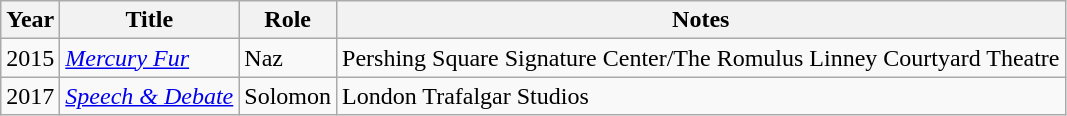<table class="wikitable sortable">
<tr>
<th>Year</th>
<th>Title</th>
<th>Role</th>
<th class="unsortable">Notes</th>
</tr>
<tr>
<td>2015</td>
<td><em><a href='#'>Mercury Fur</a></em></td>
<td>Naz</td>
<td>Pershing Square Signature Center/The Romulus Linney Courtyard Theatre</td>
</tr>
<tr>
<td>2017</td>
<td><em><a href='#'>Speech & Debate</a></em></td>
<td>Solomon</td>
<td>London Trafalgar Studios</td>
</tr>
</table>
